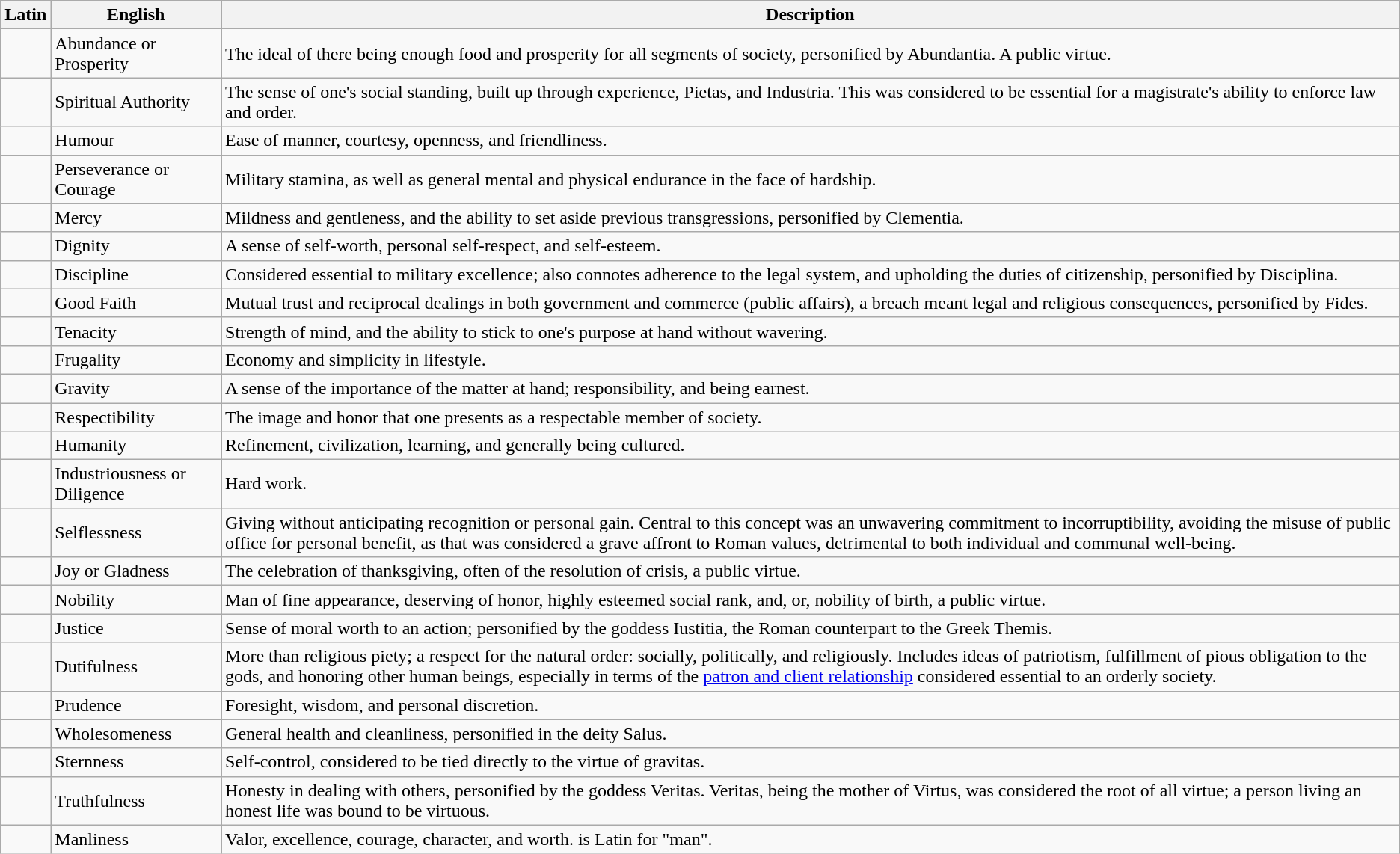<table class="wikitable">
<tr>
<th>Latin</th>
<th>English</th>
<th>Description</th>
</tr>
<tr>
<td></td>
<td>Abundance or Prosperity</td>
<td>The ideal of there being enough food and prosperity for all segments of society, personified by Abundantia. A public virtue.</td>
</tr>
<tr>
<td></td>
<td>Spiritual Authority</td>
<td>The sense of one's social standing, built up through experience, Pietas, and Industria. This was considered to be essential for a magistrate's ability to enforce law and order.</td>
</tr>
<tr>
<td></td>
<td>Humour</td>
<td>Ease of manner, courtesy, openness, and friendliness.</td>
</tr>
<tr>
<td></td>
<td>Perseverance or Courage</td>
<td>Military stamina, as well as general mental and physical endurance in the face of hardship.</td>
</tr>
<tr>
<td></td>
<td>Mercy</td>
<td>Mildness and gentleness, and the ability to set aside previous transgressions, personified by Clementia.</td>
</tr>
<tr>
<td></td>
<td>Dignity</td>
<td>A sense of self-worth, personal self-respect, and self-esteem.</td>
</tr>
<tr>
<td></td>
<td>Discipline</td>
<td>Considered essential to military excellence; also connotes adherence to the legal system, and upholding the duties of citizenship, personified by Disciplina.</td>
</tr>
<tr>
<td></td>
<td>Good Faith</td>
<td>Mutual trust and reciprocal dealings in both government and commerce (public affairs), a breach meant legal and religious consequences, personified by Fides.</td>
</tr>
<tr>
<td></td>
<td>Tenacity</td>
<td>Strength of mind, and the ability to stick to one's purpose at hand without wavering.</td>
</tr>
<tr>
<td></td>
<td>Frugality</td>
<td>Economy and simplicity in lifestyle.</td>
</tr>
<tr>
<td></td>
<td>Gravity</td>
<td>A sense of the importance of the matter at hand; responsibility, and being earnest.</td>
</tr>
<tr>
<td></td>
<td>Respectibility</td>
<td>The image and honor that one presents as a respectable member of society.</td>
</tr>
<tr>
<td></td>
<td>Humanity</td>
<td>Refinement, civilization, learning, and generally being cultured.</td>
</tr>
<tr>
<td></td>
<td>Industriousness or Diligence</td>
<td>Hard work.</td>
</tr>
<tr>
<td></td>
<td>Selflessness</td>
<td>Giving without anticipating recognition or personal gain. Central to this concept was an unwavering commitment to incorruptibility, avoiding the misuse of public office for personal benefit, as that was considered a grave affront to Roman values, detrimental to both individual and communal well-being.</td>
</tr>
<tr>
<td></td>
<td>Joy or Gladness</td>
<td>The celebration of thanksgiving, often of the resolution of crisis, a public virtue.</td>
</tr>
<tr>
<td></td>
<td>Nobility</td>
<td>Man of fine appearance, deserving of honor, highly esteemed social rank, and, or, nobility of birth, a public virtue.</td>
</tr>
<tr>
<td></td>
<td>Justice</td>
<td>Sense of moral worth to an action; personified by the goddess Iustitia, the Roman counterpart to the Greek Themis.</td>
</tr>
<tr>
<td></td>
<td>Dutifulness</td>
<td>More than religious piety; a respect for the natural order: socially, politically, and religiously. Includes ideas of patriotism, fulfillment of pious obligation to the gods, and honoring other human beings, especially in terms of the <a href='#'>patron and client relationship</a> considered essential to an orderly society.</td>
</tr>
<tr>
<td></td>
<td>Prudence</td>
<td>Foresight, wisdom, and personal discretion.</td>
</tr>
<tr>
<td></td>
<td>Wholesomeness</td>
<td>General health and cleanliness, personified in the deity Salus.</td>
</tr>
<tr>
<td></td>
<td>Sternness</td>
<td>Self-control, considered to be tied directly to the virtue of gravitas.</td>
</tr>
<tr>
<td></td>
<td>Truthfulness</td>
<td>Honesty in dealing with others, personified by the goddess Veritas. Veritas, being the mother of Virtus, was considered the root of all virtue; a person living an honest life was bound to be virtuous.</td>
</tr>
<tr>
<td></td>
<td>Manliness</td>
<td>Valor, excellence, courage, character, and worth.  is Latin for "man".</td>
</tr>
</table>
